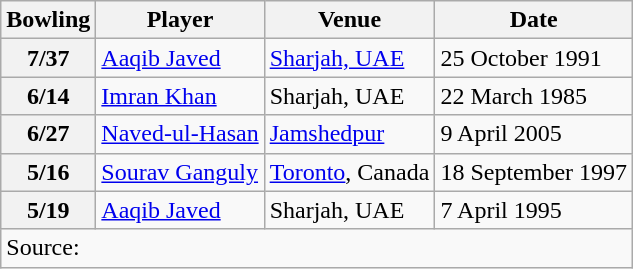<table class="wikitable">
<tr>
<th align="center"><strong>Bowling</strong></th>
<th align="center"><strong>Player</strong></th>
<th align="center"><strong>Venue</strong></th>
<th align="center"><strong>Date</strong></th>
</tr>
<tr>
<th>7/37</th>
<td> <a href='#'>Aaqib Javed</a></td>
<td><a href='#'>Sharjah, UAE</a></td>
<td>25 October 1991</td>
</tr>
<tr>
<th>6/14</th>
<td> <a href='#'>Imran Khan</a></td>
<td>Sharjah, UAE</td>
<td>22 March 1985</td>
</tr>
<tr>
<th>6/27</th>
<td> <a href='#'>Naved-ul-Hasan</a></td>
<td><a href='#'>Jamshedpur</a></td>
<td>9 April 2005</td>
</tr>
<tr>
<th>5/16</th>
<td> <a href='#'>Sourav Ganguly</a></td>
<td><a href='#'>Toronto</a>, Canada</td>
<td>18 September 1997</td>
</tr>
<tr>
<th>5/19</th>
<td> <a href='#'>Aaqib Javed</a></td>
<td>Sharjah, UAE</td>
<td>7 April 1995</td>
</tr>
<tr>
<td colspan="5">Source:</td>
</tr>
</table>
